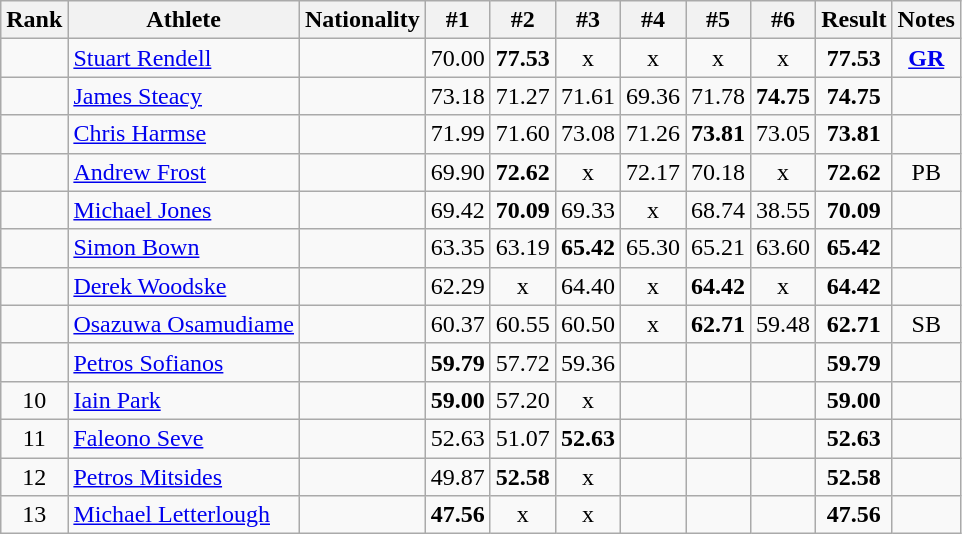<table class="wikitable sortable" style="text-align:center">
<tr>
<th>Rank</th>
<th>Athlete</th>
<th>Nationality</th>
<th>#1</th>
<th>#2</th>
<th>#3</th>
<th>#4</th>
<th>#5</th>
<th>#6</th>
<th>Result</th>
<th>Notes</th>
</tr>
<tr>
<td></td>
<td align="left"><a href='#'>Stuart Rendell</a></td>
<td align=left></td>
<td>70.00</td>
<td><strong>77.53</strong></td>
<td>x</td>
<td>x</td>
<td>x</td>
<td>x</td>
<td><strong>77.53</strong></td>
<td><strong><a href='#'>GR</a></strong></td>
</tr>
<tr>
<td></td>
<td align="left"><a href='#'>James Steacy</a></td>
<td align=left></td>
<td>73.18</td>
<td>71.27</td>
<td>71.61</td>
<td>69.36</td>
<td>71.78</td>
<td><strong>74.75</strong></td>
<td><strong>74.75</strong></td>
<td></td>
</tr>
<tr>
<td></td>
<td align="left"><a href='#'>Chris Harmse</a></td>
<td align=left></td>
<td>71.99</td>
<td>71.60</td>
<td>73.08</td>
<td>71.26</td>
<td><strong>73.81</strong></td>
<td>73.05</td>
<td><strong>73.81</strong></td>
<td></td>
</tr>
<tr>
<td></td>
<td align="left"><a href='#'>Andrew Frost</a></td>
<td align=left></td>
<td>69.90</td>
<td><strong>72.62</strong></td>
<td>x</td>
<td>72.17</td>
<td>70.18</td>
<td>x</td>
<td><strong>72.62</strong></td>
<td>PB</td>
</tr>
<tr>
<td></td>
<td align="left"><a href='#'>Michael Jones</a></td>
<td align=left></td>
<td>69.42</td>
<td><strong>70.09</strong></td>
<td>69.33</td>
<td>x</td>
<td>68.74</td>
<td>38.55</td>
<td><strong>70.09</strong></td>
<td></td>
</tr>
<tr>
<td></td>
<td align="left"><a href='#'>Simon Bown</a></td>
<td align=left></td>
<td>63.35</td>
<td>63.19</td>
<td><strong>65.42</strong></td>
<td>65.30</td>
<td>65.21</td>
<td>63.60</td>
<td><strong>65.42</strong></td>
<td></td>
</tr>
<tr>
<td></td>
<td align="left"><a href='#'>Derek Woodske</a></td>
<td align=left></td>
<td>62.29</td>
<td>x</td>
<td>64.40</td>
<td>x</td>
<td><strong>64.42</strong></td>
<td>x</td>
<td><strong>64.42</strong></td>
<td></td>
</tr>
<tr>
<td></td>
<td align="left"><a href='#'>Osazuwa Osamudiame</a></td>
<td align=left></td>
<td>60.37</td>
<td>60.55</td>
<td>60.50</td>
<td>x</td>
<td><strong>62.71</strong></td>
<td>59.48</td>
<td><strong>62.71</strong></td>
<td>SB</td>
</tr>
<tr>
<td></td>
<td align="left"><a href='#'>Petros Sofianos</a></td>
<td align=left></td>
<td><strong>59.79</strong></td>
<td>57.72</td>
<td>59.36</td>
<td></td>
<td></td>
<td></td>
<td><strong>59.79</strong></td>
<td></td>
</tr>
<tr>
<td>10</td>
<td align="left"><a href='#'>Iain Park</a></td>
<td align=left></td>
<td><strong>59.00</strong></td>
<td>57.20</td>
<td>x</td>
<td></td>
<td></td>
<td></td>
<td><strong>59.00</strong></td>
<td></td>
</tr>
<tr>
<td>11</td>
<td align="left"><a href='#'>Faleono Seve</a></td>
<td align=left></td>
<td>52.63</td>
<td>51.07</td>
<td><strong>52.63</strong></td>
<td></td>
<td></td>
<td></td>
<td><strong>52.63</strong></td>
<td></td>
</tr>
<tr>
<td>12</td>
<td align="left"><a href='#'>Petros Mitsides</a></td>
<td align=left></td>
<td>49.87</td>
<td><strong>52.58</strong></td>
<td>x</td>
<td></td>
<td></td>
<td></td>
<td><strong>52.58</strong></td>
<td></td>
</tr>
<tr>
<td>13</td>
<td align="left"><a href='#'>Michael Letterlough</a></td>
<td align=left></td>
<td><strong>47.56</strong></td>
<td>x</td>
<td>x</td>
<td></td>
<td></td>
<td></td>
<td><strong>47.56</strong></td>
<td></td>
</tr>
</table>
